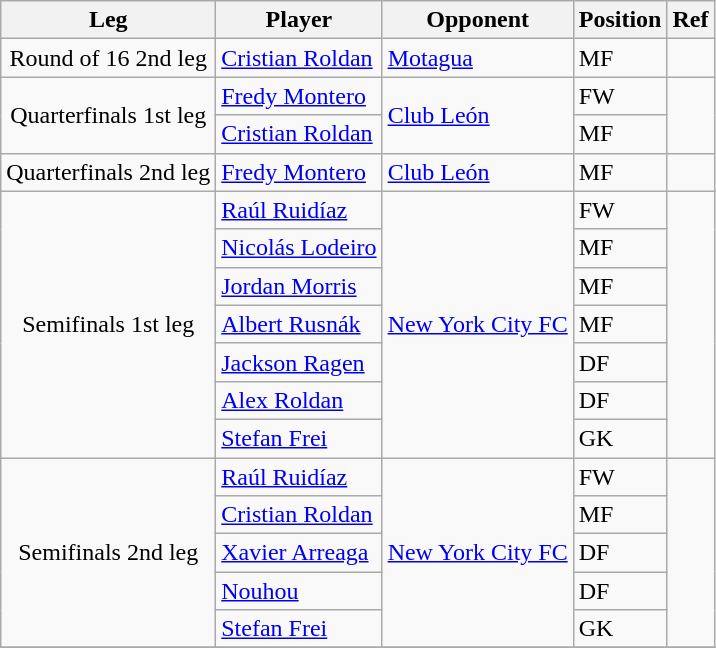<table class=wikitable>
<tr>
<th>Leg</th>
<th>Player</th>
<th>Opponent</th>
<th>Position</th>
<th>Ref</th>
</tr>
<tr>
<td align=center rowspan="1">Round of 16 2nd leg</td>
<td> <a href='#'>Cristian Roldan</a></td>
<td rowspan="1"><a href='#'>Motagua</a></td>
<td>MF</td>
<td rowspan="1"></td>
</tr>
<tr>
<td align=center rowspan="2">Quarterfinals 1st leg</td>
<td> <a href='#'>Fredy Montero</a></td>
<td rowspan="2"><a href='#'>Club León</a></td>
<td>FW</td>
<td rowspan="2"></td>
</tr>
<tr>
<td> <a href='#'>Cristian Roldan</a></td>
<td>MF</td>
</tr>
<tr>
<td align=center rowspan="1">Quarterfinals 2nd leg</td>
<td> <a href='#'>Fredy Montero</a></td>
<td rowspan="1"><a href='#'>Club León</a></td>
<td>MF</td>
<td rowspan="1"></td>
</tr>
<tr>
<td align=center rowspan="7">Semifinals 1st leg</td>
<td> <a href='#'>Raúl Ruidíaz</a></td>
<td rowspan="7"><a href='#'>New York City FC</a></td>
<td>FW</td>
<td rowspan="7"></td>
</tr>
<tr>
<td> <a href='#'>Nicolás Lodeiro</a></td>
<td>MF</td>
</tr>
<tr>
<td> <a href='#'>Jordan Morris</a></td>
<td>MF</td>
</tr>
<tr>
<td> <a href='#'>Albert Rusnák</a></td>
<td>MF</td>
</tr>
<tr>
<td> <a href='#'>Jackson Ragen</a></td>
<td>DF</td>
</tr>
<tr>
<td> <a href='#'>Alex Roldan</a></td>
<td>DF</td>
</tr>
<tr>
<td> <a href='#'>Stefan Frei</a></td>
<td>GK</td>
</tr>
<tr>
<td align=center rowspan="5">Semifinals 2nd leg</td>
<td> <a href='#'>Raúl Ruidíaz</a></td>
<td rowspan="5"><a href='#'>New York City FC</a></td>
<td>FW</td>
<td rowspan="5"></td>
</tr>
<tr>
<td> <a href='#'>Cristian Roldan</a></td>
<td>MF</td>
</tr>
<tr>
<td> <a href='#'>Xavier Arreaga</a></td>
<td>DF</td>
</tr>
<tr>
<td> <a href='#'>Nouhou</a></td>
<td>DF</td>
</tr>
<tr>
<td> <a href='#'>Stefan Frei</a></td>
<td>GK</td>
</tr>
<tr>
</tr>
</table>
